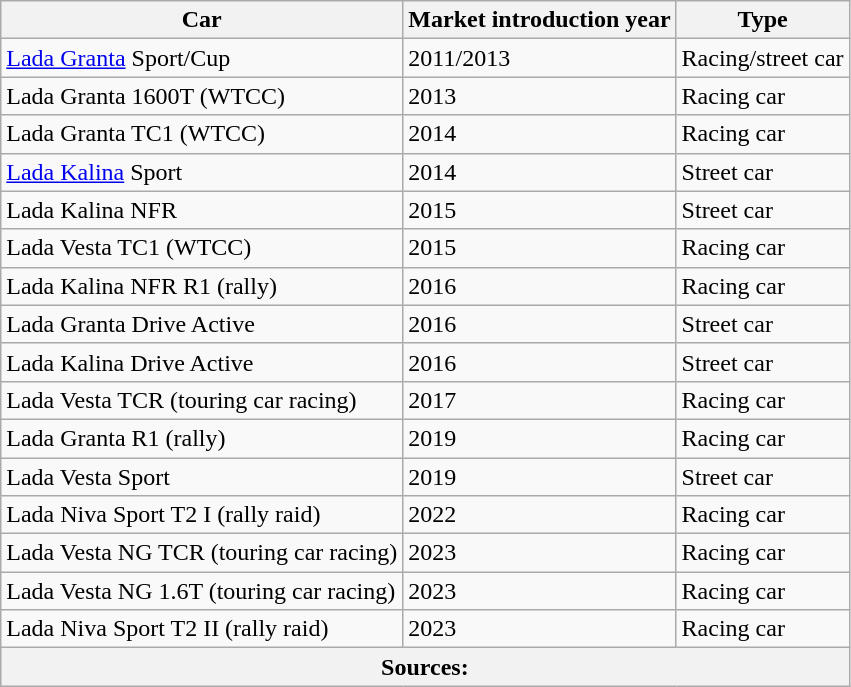<table class="wikitable">
<tr>
<th>Car</th>
<th>Market introduction year</th>
<th>Type</th>
</tr>
<tr>
<td><a href='#'>Lada Granta</a> Sport/Cup</td>
<td>2011/2013</td>
<td>Racing/street car</td>
</tr>
<tr>
<td>Lada Granta 1600T (WTCC)</td>
<td>2013</td>
<td>Racing car</td>
</tr>
<tr>
<td>Lada Granta TC1 (WTCC)</td>
<td>2014</td>
<td>Racing car</td>
</tr>
<tr>
<td><a href='#'>Lada Kalina</a> Sport</td>
<td>2014</td>
<td>Street car</td>
</tr>
<tr>
<td>Lada Kalina NFR</td>
<td>2015</td>
<td>Street car</td>
</tr>
<tr>
<td>Lada Vesta TC1 (WTCC)</td>
<td>2015</td>
<td>Racing car</td>
</tr>
<tr>
<td>Lada Kalina NFR R1 (rally)</td>
<td>2016</td>
<td>Racing car</td>
</tr>
<tr>
<td>Lada Granta Drive Active</td>
<td>2016</td>
<td>Street car</td>
</tr>
<tr>
<td>Lada Kalina Drive Active</td>
<td>2016</td>
<td>Street car</td>
</tr>
<tr>
<td>Lada Vesta TCR (touring car racing)</td>
<td>2017</td>
<td>Racing car</td>
</tr>
<tr>
<td>Lada Granta R1 (rally)</td>
<td>2019</td>
<td>Racing car</td>
</tr>
<tr>
<td>Lada Vesta Sport</td>
<td>2019</td>
<td>Street car</td>
</tr>
<tr>
<td>Lada Niva Sport T2 I (rally raid)</td>
<td>2022</td>
<td>Racing car</td>
</tr>
<tr>
<td>Lada Vesta NG TCR (touring car racing)</td>
<td>2023</td>
<td>Racing car</td>
</tr>
<tr>
<td>Lada Vesta NG 1.6T (touring car racing)</td>
<td>2023</td>
<td>Racing car</td>
</tr>
<tr>
<td>Lada Niva Sport T2 II (rally raid)</td>
<td>2023</td>
<td>Racing car</td>
</tr>
<tr>
<th colspan="3">Sources:</th>
</tr>
</table>
